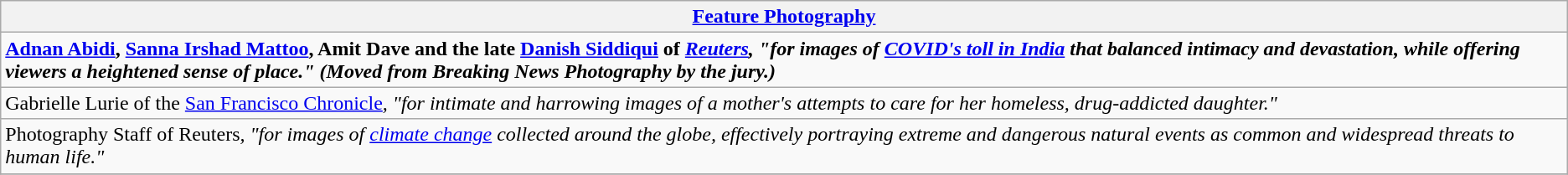<table class="wikitable" style="float:left; float:none;">
<tr>
<th><a href='#'>Feature Photography</a></th>
</tr>
<tr>
<td><strong><a href='#'>Adnan Abidi</a>, <a href='#'>Sanna Irshad Mattoo</a>, Amit Dave and the late <a href='#'>Danish Siddiqui</a> of <em><a href='#'>Reuters</a><strong><em>, "for images of <a href='#'>COVID's toll in India</a> that balanced intimacy and devastation, while offering viewers a heightened sense of place." </em>(Moved from Breaking News Photography by the jury.)<em></td>
</tr>
<tr>
<td>Gabrielle Lurie of the </em><a href='#'>San Francisco Chronicle</a><em>, "for intimate and harrowing images of a mother's attempts to care for her homeless, drug-addicted daughter."</td>
</tr>
<tr>
<td>Photography Staff of </em>Reuters<em>, "for images of <a href='#'>climate change</a> collected around the globe, effectively portraying extreme and dangerous natural events as common and widespread threats to human life."</td>
</tr>
<tr>
</tr>
</table>
